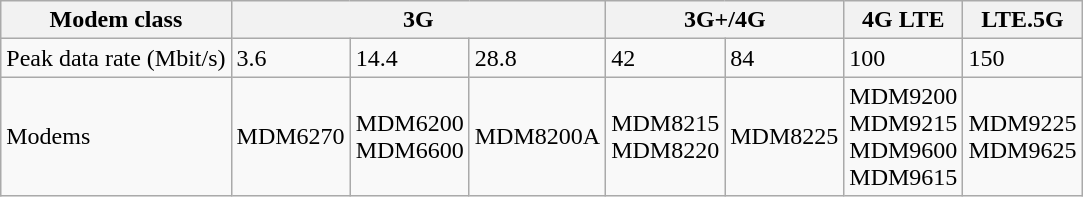<table class="wikitable">
<tr>
<th>Modem class</th>
<th colspan="3">3G</th>
<th colspan="2">3G+/4G</th>
<th>4G LTE</th>
<th>LTE.5G<br></th>
</tr>
<tr>
<td>Peak data rate (Mbit/s)</td>
<td>3.6</td>
<td>14.4</td>
<td>28.8</td>
<td>42</td>
<td>84</td>
<td>100</td>
<td>150</td>
</tr>
<tr>
<td>Modems</td>
<td>MDM6270</td>
<td>MDM6200<br>MDM6600</td>
<td>MDM8200A</td>
<td>MDM8215<br>MDM8220</td>
<td>MDM8225</td>
<td>MDM9200<br>MDM9215<br>MDM9600<br>MDM9615</td>
<td>MDM9225<br>MDM9625</td>
</tr>
</table>
